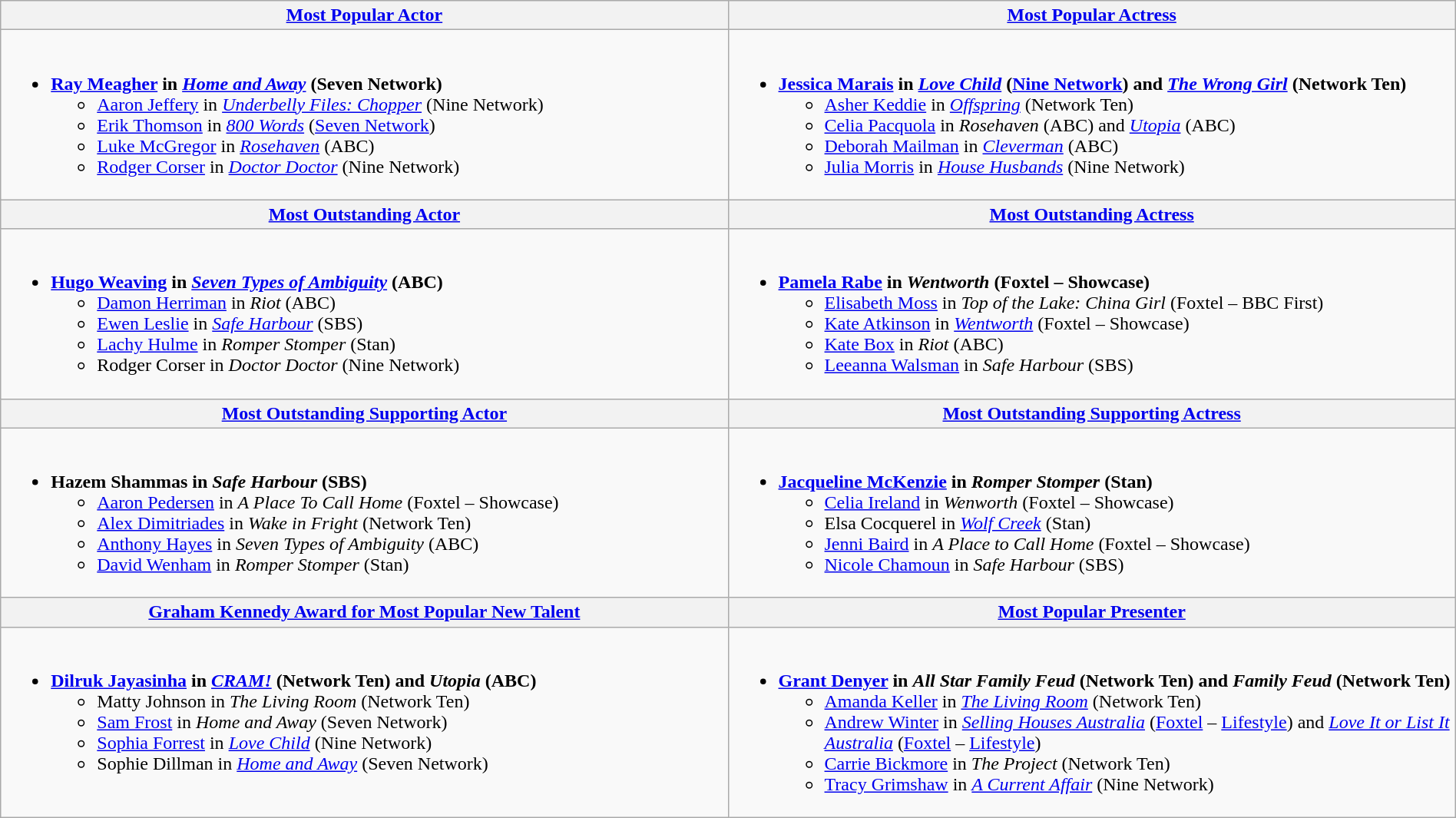<table class=wikitable width="100%">
<tr>
<th width="25%"><a href='#'>Most Popular Actor</a></th>
<th width="25%"><a href='#'>Most Popular Actress</a></th>
</tr>
<tr>
<td valign="top"><br><ul><li><strong><a href='#'>Ray Meagher</a> in <em><a href='#'>Home and Away</a></em> (Seven Network)</strong><ul><li><a href='#'>Aaron Jeffery</a> in <em><a href='#'>Underbelly Files: Chopper</a></em> (Nine Network)</li><li><a href='#'>Erik Thomson</a> in <em><a href='#'>800 Words</a></em> (<a href='#'>Seven Network</a>)</li><li><a href='#'>Luke McGregor</a> in <em><a href='#'>Rosehaven</a></em> (ABC)</li><li><a href='#'>Rodger Corser</a> in <em><a href='#'>Doctor Doctor</a></em> (Nine Network)</li></ul></li></ul></td>
<td valign="top"><br><ul><li><strong><a href='#'>Jessica Marais</a> in <em><a href='#'>Love Child</a></em> (<a href='#'>Nine Network</a>) and <em><a href='#'>The Wrong Girl</a></em> (Network Ten)</strong><ul><li><a href='#'>Asher Keddie</a> in <em><a href='#'>Offspring</a></em> (Network Ten)</li><li><a href='#'>Celia Pacquola</a> in <em>Rosehaven</em> (ABC) and <em><a href='#'>Utopia</a></em> (ABC)</li><li><a href='#'>Deborah Mailman</a> in <em><a href='#'>Cleverman</a></em> (ABC)</li><li><a href='#'>Julia Morris</a> in <em><a href='#'>House Husbands</a></em> (Nine Network)</li></ul></li></ul></td>
</tr>
<tr>
<th width="50%"><a href='#'>Most Outstanding Actor</a></th>
<th width="50%"><a href='#'>Most Outstanding Actress</a></th>
</tr>
<tr>
<td valign="top"><br><ul><li><strong><a href='#'>Hugo Weaving</a> in <em><a href='#'>Seven Types of Ambiguity</a></em> (ABC)</strong><ul><li><a href='#'>Damon Herriman</a> in <em>Riot</em> (ABC)</li><li><a href='#'>Ewen Leslie</a> in <em><a href='#'>Safe Harbour</a></em> (SBS)</li><li><a href='#'>Lachy Hulme</a> in <em>Romper Stomper</em> (Stan)</li><li>Rodger Corser in <em>Doctor Doctor</em> (Nine Network)</li></ul></li></ul></td>
<td valign="top"><br><ul><li><strong><a href='#'>Pamela Rabe</a> in <em>Wentworth</em> (Foxtel – Showcase)</strong><ul><li><a href='#'>Elisabeth Moss</a> in <em>Top of the Lake: China Girl</em> (Foxtel – BBC First)</li><li><a href='#'>Kate Atkinson</a> in <em><a href='#'>Wentworth</a></em> (Foxtel – Showcase)</li><li><a href='#'>Kate Box</a> in <em>Riot</em> (ABC)</li><li><a href='#'>Leeanna Walsman</a> in <em>Safe Harbour</em> (SBS)</li></ul></li></ul></td>
</tr>
<tr>
<th width="50%"><a href='#'>Most Outstanding Supporting Actor</a></th>
<th width="50%"><a href='#'>Most Outstanding Supporting Actress</a></th>
</tr>
<tr>
<td valign="top"><br><ul><li><strong>Hazem Shammas in <em>Safe Harbour</em> (SBS)</strong><ul><li><a href='#'>Aaron Pedersen</a> in <em>A Place To Call Home</em> (Foxtel – Showcase)</li><li><a href='#'>Alex Dimitriades</a> in <em>Wake in Fright</em> (Network Ten)</li><li><a href='#'>Anthony Hayes</a> in <em>Seven Types of Ambiguity</em> (ABC)</li><li><a href='#'>David Wenham</a> in <em>Romper Stomper</em> (Stan)</li></ul></li></ul></td>
<td valign="top"><br><ul><li><strong><a href='#'>Jacqueline McKenzie</a> in <em>Romper Stomper</em> (Stan)</strong><ul><li><a href='#'>Celia Ireland</a> in <em>Wenworth</em> (Foxtel – Showcase)</li><li>Elsa Cocquerel in <em><a href='#'>Wolf Creek</a></em> (Stan)</li><li><a href='#'>Jenni Baird</a> in <em>A Place to Call Home</em> (Foxtel – Showcase)</li><li><a href='#'>Nicole Chamoun</a> in <em>Safe Harbour</em> (SBS)</li></ul></li></ul></td>
</tr>
<tr>
<th width="50%"><a href='#'>Graham Kennedy Award for Most Popular New Talent</a></th>
<th width="50%"><a href='#'>Most Popular Presenter</a></th>
</tr>
<tr>
<td valign="top"><br><ul><li><strong><a href='#'>Dilruk Jayasinha</a> in <em><a href='#'>CRAM!</a></em> (Network Ten) and <em>Utopia</em> (ABC)</strong><ul><li>Matty Johnson in <em>The Living Room</em> (Network Ten)</li><li><a href='#'>Sam Frost</a> in <em>Home and Away</em> (Seven Network)</li><li><a href='#'>Sophia Forrest</a> in <em><a href='#'>Love Child</a></em> (Nine Network)</li><li>Sophie Dillman in <em><a href='#'>Home and Away</a></em> (Seven Network)</li></ul></li></ul></td>
<td valign="top"><br><ul><li><strong><a href='#'>Grant Denyer</a> in <em>All Star Family Feud</em> (Network Ten) and <em>Family Feud</em> (Network Ten)</strong><ul><li><a href='#'>Amanda Keller</a> in <em><a href='#'>The Living Room</a></em> (Network Ten)</li><li><a href='#'>Andrew Winter</a> in <em><a href='#'>Selling Houses Australia</a></em> (<a href='#'>Foxtel</a> – <a href='#'>Lifestyle</a>) and <em><a href='#'>Love It or List It Australia</a></em> (<a href='#'>Foxtel</a> – <a href='#'>Lifestyle</a>)</li><li><a href='#'>Carrie Bickmore</a> in <em>The Project</em> (Network Ten)</li><li><a href='#'>Tracy Grimshaw</a> in <em><a href='#'>A Current Affair</a></em> (Nine Network)</li></ul></li></ul></td>
</tr>
</table>
